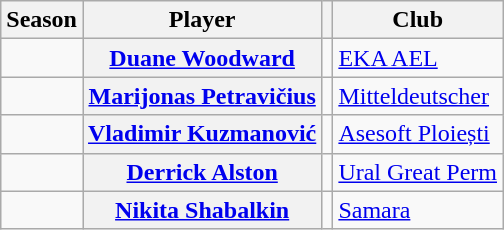<table class="wikitable plainrowheaders sortable" summary="Season (sortable), Player (sortable), Position (sortable), Team (sortable), and References">
<tr>
<th scope="col">Season</th>
<th scope="col">Player</th>
<th scope="col"></th>
<th scope="col">Club</th>
</tr>
<tr>
<td></td>
<th scope="row"> <a href='#'>Duane Woodward</a></th>
<td></td>
<td><a href='#'>EKA AEL</a></td>
</tr>
<tr>
<td></td>
<th scope="row"> <a href='#'>Marijonas Petravičius</a></th>
<td></td>
<td> <a href='#'>Mitteldeutscher</a></td>
</tr>
<tr>
<td></td>
<th scope="row"> <a href='#'>Vladimir Kuzmanović</a></th>
<td></td>
<td> <a href='#'>Asesoft Ploiești</a></td>
</tr>
<tr>
<td></td>
<th scope="row"> <a href='#'>Derrick Alston</a></th>
<td></td>
<td> <a href='#'>Ural Great Perm</a></td>
</tr>
<tr>
<td></td>
<th scope="row"> <a href='#'>Nikita Shabalkin</a></th>
<td></td>
<td> <a href='#'>Samara</a></td>
</tr>
</table>
